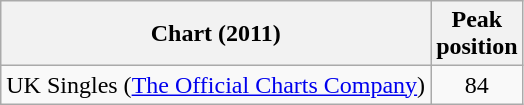<table class="wikitable sortable">
<tr>
<th>Chart (2011)</th>
<th>Peak<br>position</th>
</tr>
<tr>
<td align="left">UK Singles (<a href='#'>The Official Charts Company</a>)</td>
<td style="text-align:center;">84</td>
</tr>
</table>
